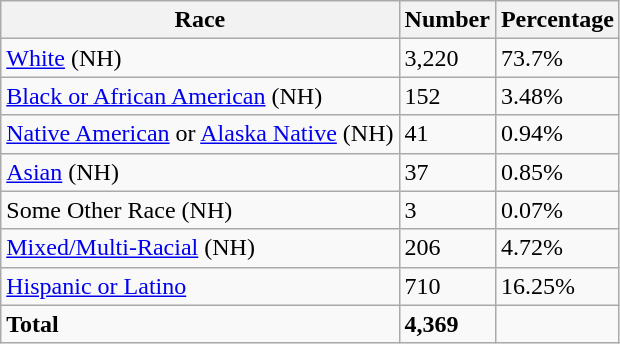<table class="wikitable">
<tr>
<th>Race</th>
<th>Number</th>
<th>Percentage</th>
</tr>
<tr>
<td><a href='#'>White</a> (NH)</td>
<td>3,220</td>
<td>73.7%</td>
</tr>
<tr>
<td><a href='#'>Black or African American</a> (NH)</td>
<td>152</td>
<td>3.48%</td>
</tr>
<tr>
<td><a href='#'>Native American</a> or <a href='#'>Alaska Native</a> (NH)</td>
<td>41</td>
<td>0.94%</td>
</tr>
<tr>
<td><a href='#'>Asian</a> (NH)</td>
<td>37</td>
<td>0.85%</td>
</tr>
<tr>
<td>Some Other Race (NH)</td>
<td>3</td>
<td>0.07%</td>
</tr>
<tr>
<td><a href='#'>Mixed/Multi-Racial</a> (NH)</td>
<td>206</td>
<td>4.72%</td>
</tr>
<tr>
<td><a href='#'>Hispanic or Latino</a></td>
<td>710</td>
<td>16.25%</td>
</tr>
<tr>
<td><strong>Total</strong></td>
<td><strong>4,369</strong></td>
<td></td>
</tr>
</table>
